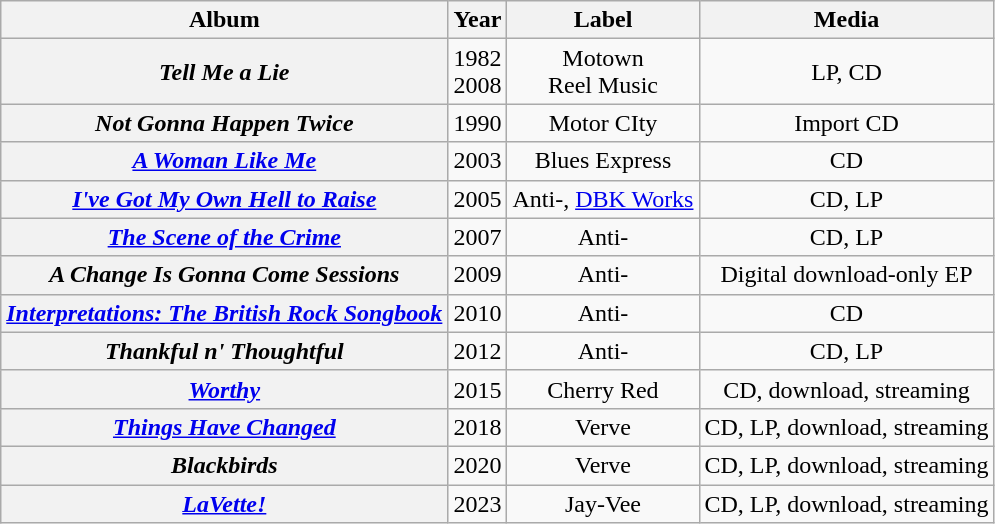<table class="wikitable plainrowheaders" style="text-align:center;">
<tr>
<th scope="col">Album</th>
<th scope="col">Year</th>
<th scope="col">Label</th>
<th scope="col">Media</th>
</tr>
<tr>
<th scope="row"><em>Tell Me a Lie</em></th>
<td>1982<br>2008</td>
<td>Motown<br>Reel Music</td>
<td>LP, CD</td>
</tr>
<tr>
<th scope="row"><em>Not Gonna Happen Twice</em></th>
<td>1990</td>
<td>Motor CIty</td>
<td>Import CD</td>
</tr>
<tr>
<th scope="row"><em><a href='#'>A Woman Like Me</a></em></th>
<td>2003</td>
<td>Blues Express</td>
<td>CD</td>
</tr>
<tr>
<th scope="row"><em><a href='#'>I've Got My Own Hell to Raise</a></em></th>
<td>2005</td>
<td>Anti-, <a href='#'>DBK Works</a></td>
<td>CD, LP</td>
</tr>
<tr>
<th scope="row"><em><a href='#'>The Scene of the Crime</a></em></th>
<td>2007</td>
<td>Anti-</td>
<td>CD, LP</td>
</tr>
<tr>
<th scope="row"><em>A Change Is Gonna Come Sessions</em></th>
<td>2009</td>
<td>Anti-</td>
<td>Digital download-only EP</td>
</tr>
<tr>
<th scope="row"><em><a href='#'>Interpretations: The British Rock Songbook</a></em></th>
<td>2010</td>
<td>Anti-</td>
<td>CD</td>
</tr>
<tr>
<th scope="row"><em>Thankful n' Thoughtful</em></th>
<td>2012</td>
<td>Anti-</td>
<td>CD, LP</td>
</tr>
<tr>
<th scope="row"><em><a href='#'>Worthy</a></em></th>
<td>2015</td>
<td>Cherry Red</td>
<td>CD, download, streaming</td>
</tr>
<tr>
<th scope="row"><em><a href='#'>Things Have Changed</a></em></th>
<td>2018</td>
<td>Verve</td>
<td>CD, LP, download, streaming</td>
</tr>
<tr>
<th scope="row"><em>Blackbirds</em></th>
<td>2020</td>
<td>Verve</td>
<td>CD, LP, download, streaming</td>
</tr>
<tr>
<th scope="row"><em><a href='#'>LaVette!</a></em></th>
<td>2023</td>
<td>Jay-Vee</td>
<td>CD, LP, download, streaming</td>
</tr>
</table>
